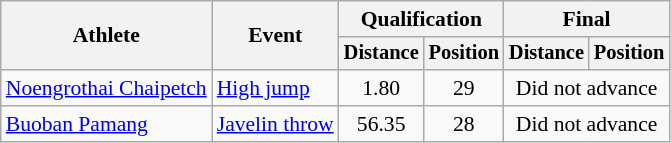<table class=wikitable style="font-size:90%">
<tr>
<th rowspan="2">Athlete</th>
<th rowspan="2">Event</th>
<th colspan="2">Qualification</th>
<th colspan="2">Final</th>
</tr>
<tr style="font-size:95%">
<th>Distance</th>
<th>Position</th>
<th>Distance</th>
<th>Position</th>
</tr>
<tr align=center>
<td align=left><a href='#'>Noengrothai Chaipetch</a></td>
<td align=left><a href='#'>High jump</a></td>
<td>1.80</td>
<td>29</td>
<td colspan=2>Did not advance</td>
</tr>
<tr align=center>
<td align=left><a href='#'>Buoban Pamang</a></td>
<td align=left><a href='#'>Javelin throw</a></td>
<td>56.35</td>
<td>28</td>
<td colspan=2>Did not advance</td>
</tr>
</table>
